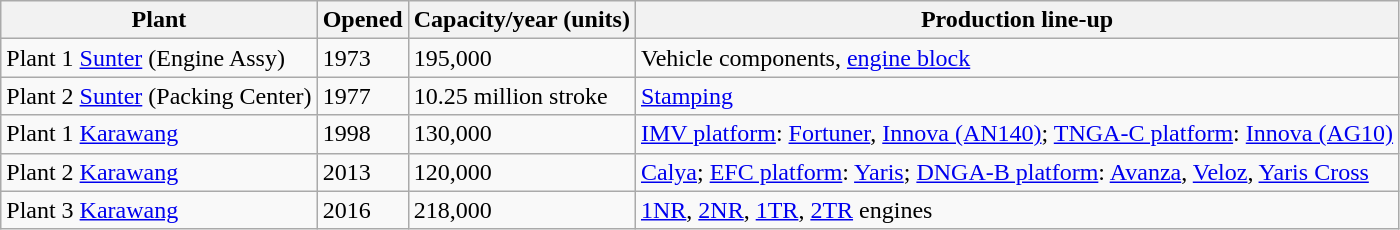<table class="wikitable">
<tr>
<th>Plant</th>
<th>Opened</th>
<th>Capacity/year (units)</th>
<th>Production line-up</th>
</tr>
<tr>
<td>Plant 1 <a href='#'>Sunter</a> (Engine Assy)</td>
<td>1973</td>
<td>195,000</td>
<td>Vehicle components, <a href='#'>engine block</a></td>
</tr>
<tr>
<td>Plant 2 <a href='#'>Sunter</a> (Packing Center)</td>
<td>1977</td>
<td>10.25 million stroke</td>
<td><a href='#'>Stamping</a></td>
</tr>
<tr>
<td>Plant 1 <a href='#'>Karawang</a></td>
<td>1998</td>
<td>130,000</td>
<td><a href='#'>IMV platform</a>: <a href='#'>Fortuner</a>, <a href='#'>Innova (AN140)</a>; <a href='#'>TNGA-C platform</a>: <a href='#'>Innova (AG10)</a></td>
</tr>
<tr>
<td>Plant 2 <a href='#'>Karawang</a></td>
<td>2013</td>
<td>120,000</td>
<td><a href='#'>Calya</a>; <a href='#'>EFC platform</a>: <a href='#'>Yaris</a>; <a href='#'>DNGA-B platform</a>: <a href='#'>Avanza</a>, <a href='#'>Veloz</a>, <a href='#'>Yaris Cross</a></td>
</tr>
<tr>
<td>Plant 3 <a href='#'>Karawang</a></td>
<td>2016</td>
<td>218,000</td>
<td><a href='#'>1NR</a>, <a href='#'>2NR</a>, <a href='#'>1TR</a>, <a href='#'>2TR</a> engines</td>
</tr>
</table>
